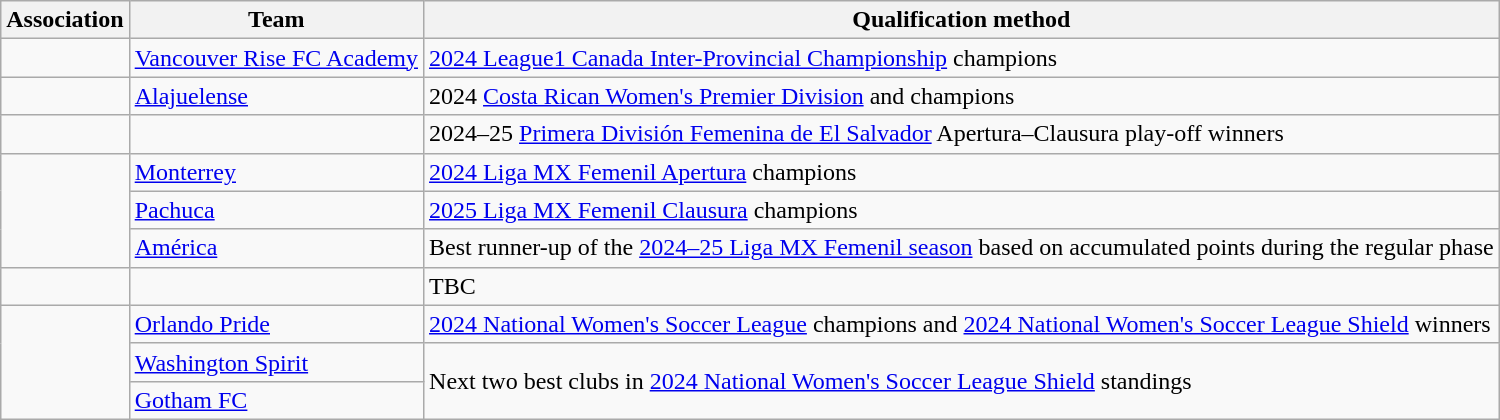<table class="wikitable">
<tr>
<th>Association</th>
<th>Team</th>
<th>Qualification method</th>
</tr>
<tr>
<td><br></td>
<td><a href='#'>Vancouver Rise FC Academy</a></td>
<td><a href='#'>2024 League1 Canada Inter-Provincial Championship</a> champions</td>
</tr>
<tr>
<td><br></td>
<td><a href='#'>Alajuelense</a></td>
<td>2024 <a href='#'>Costa Rican Women's Premier Division</a>  and  champions</td>
</tr>
<tr>
<td><br></td>
<td></td>
<td>2024–25 <a href='#'>Primera División Femenina de El Salvador</a> Apertura–Clausura play-off winners</td>
</tr>
<tr>
<td rowspan="3"><br></td>
<td><a href='#'>Monterrey</a></td>
<td><a href='#'>2024 Liga MX Femenil Apertura</a> champions</td>
</tr>
<tr>
<td><a href='#'>Pachuca</a></td>
<td><a href='#'>2025 Liga MX Femenil Clausura</a> champions</td>
</tr>
<tr>
<td><a href='#'>América</a></td>
<td>Best runner-up of the <a href='#'>2024–25 Liga MX Femenil season</a> based on accumulated points during the regular phase</td>
</tr>
<tr>
<td><br></td>
<td></td>
<td>TBC</td>
</tr>
<tr>
<td rowspan="3"><br></td>
<td><a href='#'>Orlando Pride</a></td>
<td><a href='#'>2024 National Women's Soccer League</a> champions and <a href='#'>2024 National Women's Soccer League Shield</a> winners</td>
</tr>
<tr>
<td><a href='#'>Washington Spirit</a></td>
<td rowspan="2">Next two best clubs in <a href='#'>2024 National Women's Soccer League Shield</a> standings</td>
</tr>
<tr>
<td><a href='#'>Gotham FC</a></td>
</tr>
</table>
